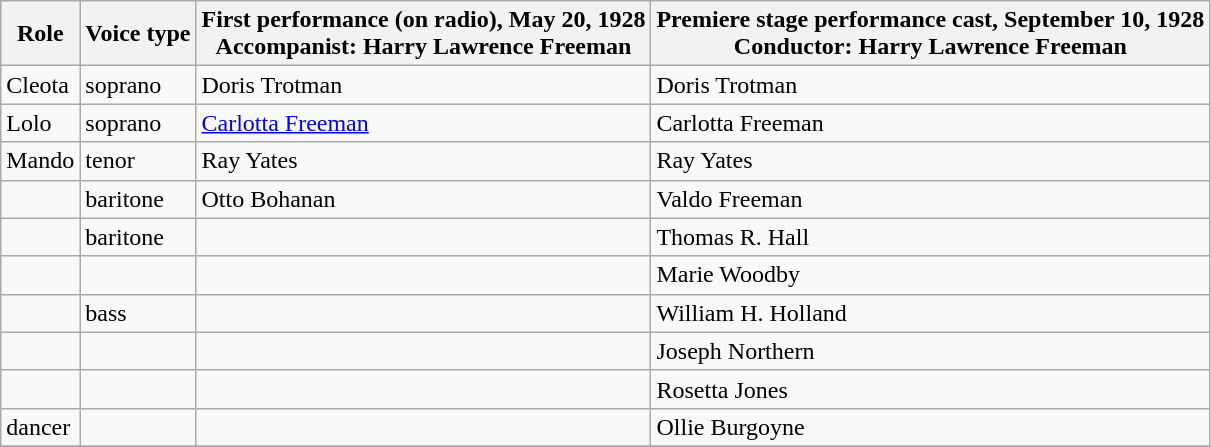<table class="wikitable">
<tr>
<th>Role</th>
<th>Voice type</th>
<th>First performance (on radio), May 20, 1928<br>Accompanist: Harry Lawrence Freeman</th>
<th>Premiere stage performance cast, September 10, 1928<br>Conductor: Harry Lawrence Freeman</th>
</tr>
<tr>
<td>Cleota</td>
<td>soprano</td>
<td>Doris Trotman</td>
<td>Doris Trotman</td>
</tr>
<tr>
<td>Lolo</td>
<td>soprano</td>
<td><a href='#'>Carlotta Freeman</a></td>
<td>Carlotta Freeman</td>
</tr>
<tr>
<td>Mando</td>
<td>tenor</td>
<td>Ray Yates</td>
<td>Ray Yates</td>
</tr>
<tr>
<td></td>
<td>baritone</td>
<td>Otto Bohanan</td>
<td>Valdo Freeman</td>
</tr>
<tr>
<td></td>
<td>baritone</td>
<td></td>
<td>Thomas R. Hall</td>
</tr>
<tr>
<td></td>
<td></td>
<td></td>
<td>Marie Woodby</td>
</tr>
<tr>
<td></td>
<td>bass</td>
<td></td>
<td>William H. Holland</td>
</tr>
<tr>
<td></td>
<td></td>
<td></td>
<td>Joseph Northern</td>
</tr>
<tr>
<td></td>
<td></td>
<td></td>
<td>Rosetta Jones</td>
</tr>
<tr>
<td>dancer</td>
<td></td>
<td></td>
<td>Ollie Burgoyne</td>
</tr>
<tr>
</tr>
</table>
